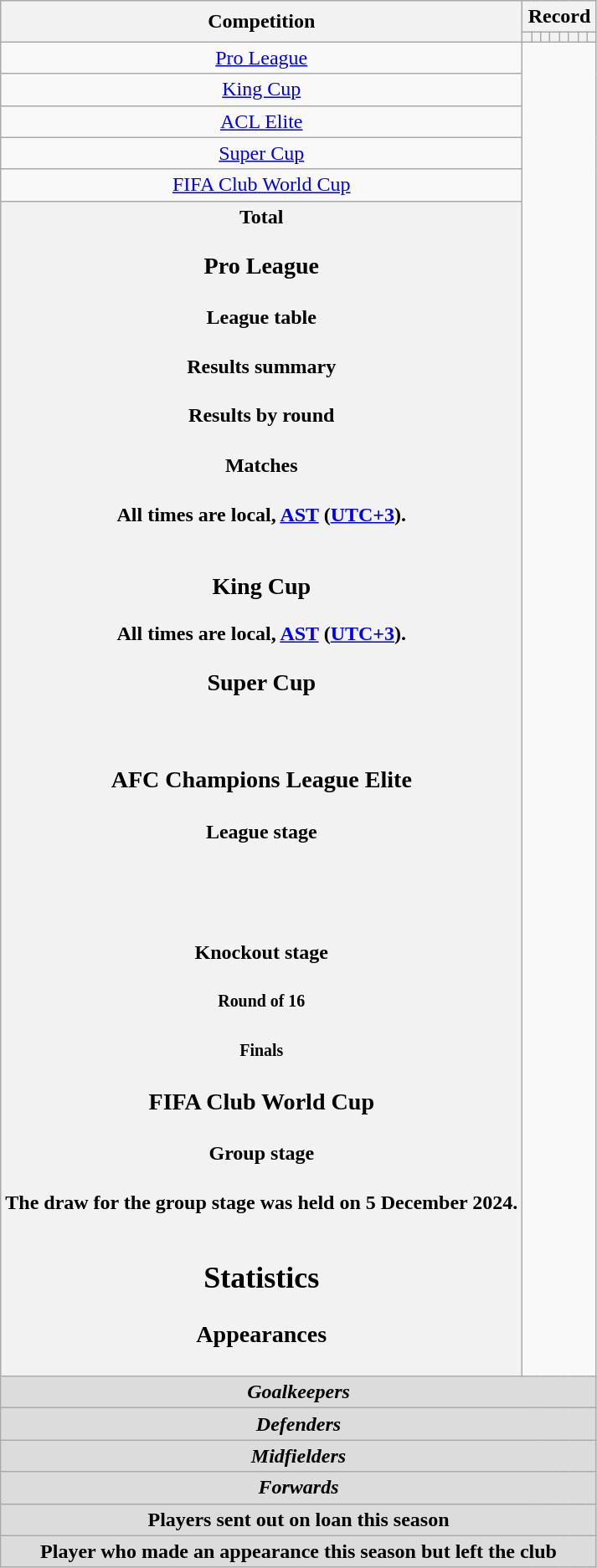<table class="wikitable" style="text-align: center">
<tr>
<th rowspan=2>Competition</th>
<th colspan=8>Record</th>
</tr>
<tr>
<th></th>
<th></th>
<th></th>
<th></th>
<th></th>
<th></th>
<th></th>
<th></th>
</tr>
<tr>
<td><a href='#'>Pro League</a><br></td>
</tr>
<tr>
<td><a href='#'>King Cup</a><br></td>
</tr>
<tr>
<td><a href='#'>ACL Elite</a><br></td>
</tr>
<tr>
<td><a href='#'>Super Cup</a><br></td>
</tr>
<tr>
<td><a href='#'>FIFA Club World Cup</a><br></td>
</tr>
<tr>
<th>Total<br>
<h3>Pro League</h3><h4>League table</h4><h4>Results summary</h4>
<h4>Results by round</h4><h4>Matches</h4>All times are local, <a href='#'>AST</a> (<a href='#'>UTC+3</a>).<br>


<br>
































<h3>King Cup</h3>
All times are local, <a href='#'>AST</a> (<a href='#'>UTC+3</a>).<br>

<h3>Super Cup</h3><br>
<h3>AFC Champions League Elite</h3><h4>League stage</h4><br><br>






<h4>Knockout stage</h4><h5>Round of 16</h5>
<h5>Finals</h5>
<h3>FIFA Club World Cup</h3><h4>Group stage</h4>The draw for the group stage was held on 5 December 2024.<br><br>

<h2>Statistics</h2><h3>Appearances</h3></th>
</tr>
<tr>
<th colspan=20 style=background:#dcdcdc; text-align:center><em>Goalkeepers</em><br>



</th>
</tr>
<tr>
<th colspan=20 style=background:#dcdcdc; text-align:center><em>Defenders</em><br>









</th>
</tr>
<tr>
<th colspan=20 style=background:#dcdcdc; text-align:center><em>Midfielders</em><br>





</th>
</tr>
<tr>
<th colspan=20 style=background:#dcdcdc; text-align:center><em>Forwards</em><br>




</th>
</tr>
<tr>
<th colspan=20 style=background:#dcdcdc; text-align:center>Players sent out on loan this season<br>
</th>
</tr>
<tr>
<th colspan=20 style=background:#dcdcdc; text-align:center>Player who made an appearance this season but left the club<br>


</th>
</tr>
</table>
